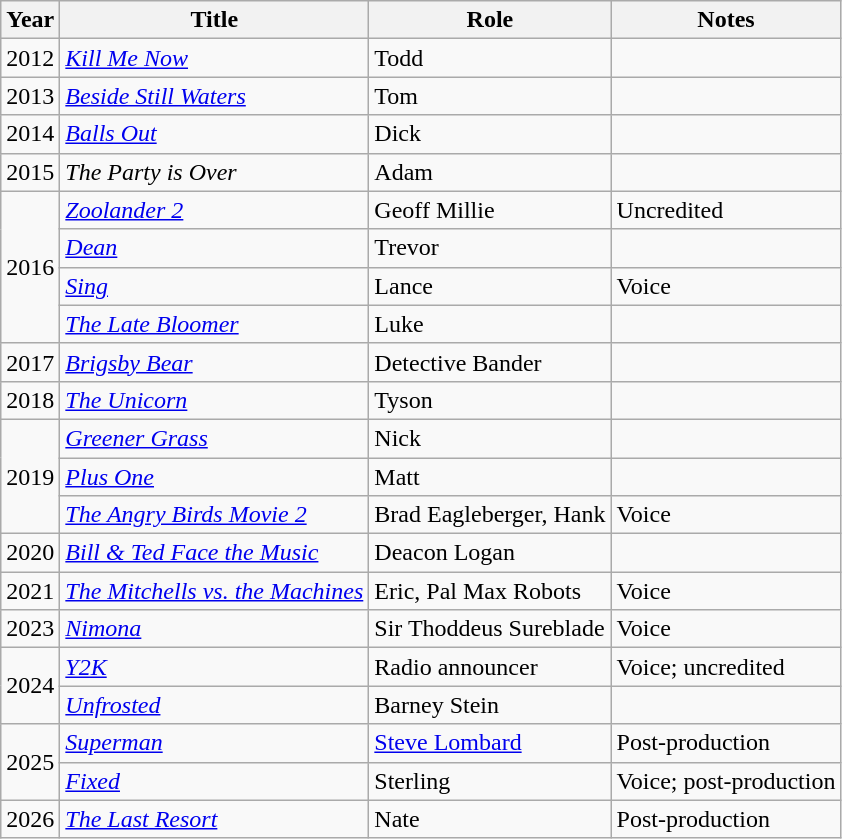<table class="wikitable sortable">
<tr>
<th>Year</th>
<th>Title</th>
<th>Role</th>
<th>Notes</th>
</tr>
<tr>
<td>2012</td>
<td><em><a href='#'>Kill Me Now</a></em></td>
<td>Todd</td>
<td></td>
</tr>
<tr>
<td>2013</td>
<td><em><a href='#'>Beside Still Waters</a></em></td>
<td>Tom</td>
<td></td>
</tr>
<tr>
<td>2014</td>
<td><em><a href='#'>Balls Out</a></em></td>
<td>Dick</td>
<td></td>
</tr>
<tr>
<td>2015</td>
<td><em>The Party is Over</em></td>
<td>Adam</td>
<td></td>
</tr>
<tr>
<td rowspan="4">2016</td>
<td><em><a href='#'>Zoolander 2</a></em></td>
<td>Geoff Millie</td>
<td>Uncredited</td>
</tr>
<tr>
<td><em><a href='#'>Dean</a></em></td>
<td>Trevor</td>
<td></td>
</tr>
<tr>
<td><em><a href='#'>Sing</a></em></td>
<td>Lance</td>
<td>Voice</td>
</tr>
<tr>
<td><em><a href='#'>The Late Bloomer</a></em></td>
<td>Luke</td>
<td></td>
</tr>
<tr>
<td>2017</td>
<td><em><a href='#'>Brigsby Bear</a></em></td>
<td>Detective Bander</td>
<td></td>
</tr>
<tr>
<td>2018</td>
<td><em><a href='#'>The Unicorn</a></em></td>
<td>Tyson</td>
<td></td>
</tr>
<tr>
<td rowspan="3">2019</td>
<td><em><a href='#'>Greener Grass</a></em></td>
<td>Nick</td>
<td></td>
</tr>
<tr>
<td><em><a href='#'>Plus One</a></em></td>
<td>Matt</td>
<td></td>
</tr>
<tr>
<td><em><a href='#'>The Angry Birds Movie 2</a></em></td>
<td>Brad Eagleberger, Hank</td>
<td>Voice</td>
</tr>
<tr>
<td>2020</td>
<td><em><a href='#'>Bill & Ted Face the Music</a></em></td>
<td>Deacon Logan</td>
<td></td>
</tr>
<tr>
<td>2021</td>
<td><em><a href='#'>The Mitchells vs. the Machines</a></em></td>
<td>Eric, Pal Max Robots</td>
<td>Voice</td>
</tr>
<tr>
<td>2023</td>
<td><em><a href='#'>Nimona</a></em></td>
<td>Sir Thoddeus Sureblade</td>
<td>Voice</td>
</tr>
<tr>
<td rowspan="2">2024</td>
<td><em><a href='#'>Y2K</a></em></td>
<td>Radio announcer</td>
<td>Voice; uncredited</td>
</tr>
<tr>
<td><em><a href='#'>Unfrosted</a></em></td>
<td>Barney Stein</td>
<td></td>
</tr>
<tr>
<td rowspan="2">2025</td>
<td><em><a href='#'>Superman</a></em></td>
<td><a href='#'>Steve Lombard</a></td>
<td>Post-production</td>
</tr>
<tr>
<td><em><a href='#'>Fixed</a></em></td>
<td>Sterling</td>
<td>Voice; post-production</td>
</tr>
<tr>
<td>2026</td>
<td><em><a href='#'>The Last Resort</a></em></td>
<td>Nate</td>
<td>Post-production</td>
</tr>
</table>
